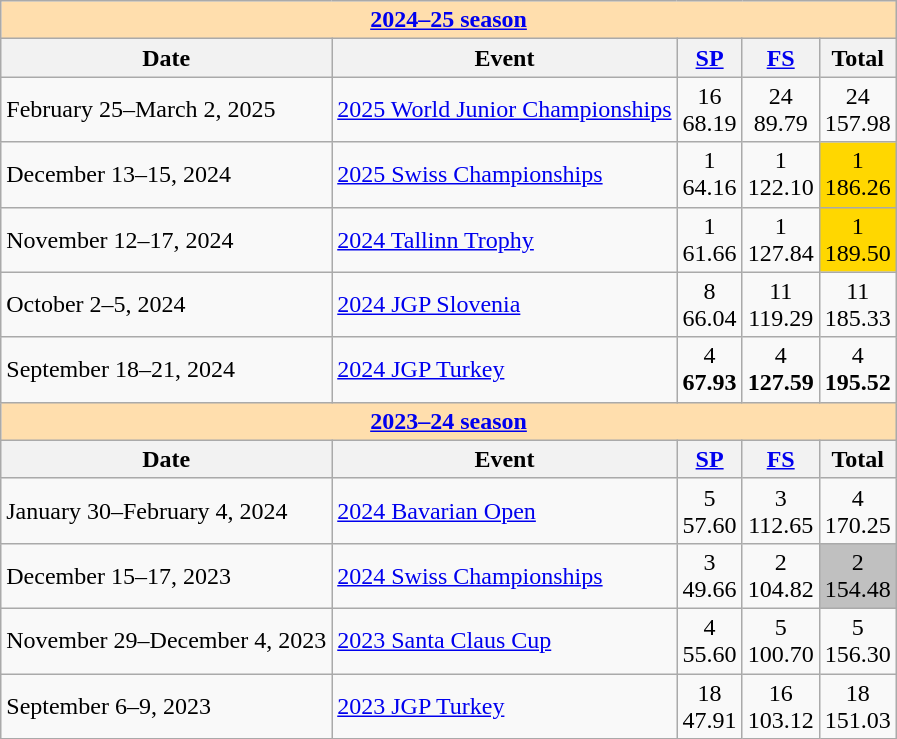<table class="wikitable">
<tr>
<th colspan="6" style="background-color: #ffdead; "align=center"><a href='#'>2024–25 season</a></th>
</tr>
<tr>
<th>Date</th>
<th>Event</th>
<th><a href='#'>SP</a></th>
<th><a href='#'>FS</a></th>
<th>Total</th>
</tr>
<tr>
<td>February 25–March 2, 2025</td>
<td><a href='#'>2025 World Junior Championships</a></td>
<td align=center>16 <br> 68.19</td>
<td align=center>24 <br> 89.79</td>
<td align=center>24 <br> 157.98</td>
</tr>
<tr>
<td>December 13–15, 2024</td>
<td><a href='#'>2025 Swiss Championships</a></td>
<td align=center>1 <br> 64.16</td>
<td align=center>1 <br> 122.10</td>
<td align=center bgcolor=gold>1 <br> 186.26</td>
</tr>
<tr>
<td>November 12–17, 2024</td>
<td><a href='#'>2024 Tallinn Trophy</a></td>
<td align=center>1 <br> 61.66</td>
<td align=center>1 <br> 127.84</td>
<td align=center bgcolor=gold>1 <br> 189.50</td>
</tr>
<tr>
<td>October 2–5, 2024</td>
<td><a href='#'>2024 JGP Slovenia</a></td>
<td align=center>8 <br> 66.04</td>
<td align=center>11 <br> 119.29</td>
<td align=center>11 <br> 185.33</td>
</tr>
<tr>
<td>September 18–21, 2024</td>
<td><a href='#'>2024 JGP Turkey</a></td>
<td align=center>4 <br> <strong>67.93</strong></td>
<td align=center>4 <br> <strong>127.59</strong></td>
<td align=center>4 <br> <strong>195.52</strong></td>
</tr>
<tr>
<th colspan="6" style="background: #ffdead; text-align:center;"><strong><a href='#'>2023–24 season</a></strong></th>
</tr>
<tr>
<th>Date</th>
<th>Event</th>
<th><a href='#'>SP</a></th>
<th><a href='#'>FS</a></th>
<th>Total</th>
</tr>
<tr>
<td>January 30–February 4, 2024</td>
<td><a href='#'>2024 Bavarian Open</a></td>
<td align=center>5 <br> 57.60</td>
<td align=center>3 <br> 112.65</td>
<td align=center>4 <br> 170.25</td>
</tr>
<tr>
<td>December 15–17, 2023</td>
<td><a href='#'>2024 Swiss Championships</a></td>
<td align=center>3 <br> 49.66</td>
<td align=center>2 <br> 104.82</td>
<td align=center bgcolor=silver>2 <br> 154.48</td>
</tr>
<tr>
<td>November 29–December 4, 2023</td>
<td><a href='#'>2023 Santa Claus Cup</a></td>
<td align=center>4 <br> 55.60</td>
<td align=center>5 <br> 100.70</td>
<td align=center>5 <br> 156.30</td>
</tr>
<tr>
<td>September 6–9, 2023</td>
<td><a href='#'>2023 JGP Turkey</a></td>
<td align=center>18 <br> 47.91</td>
<td align=center>16 <br> 103.12</td>
<td align=center>18 <br> 151.03</td>
</tr>
</table>
